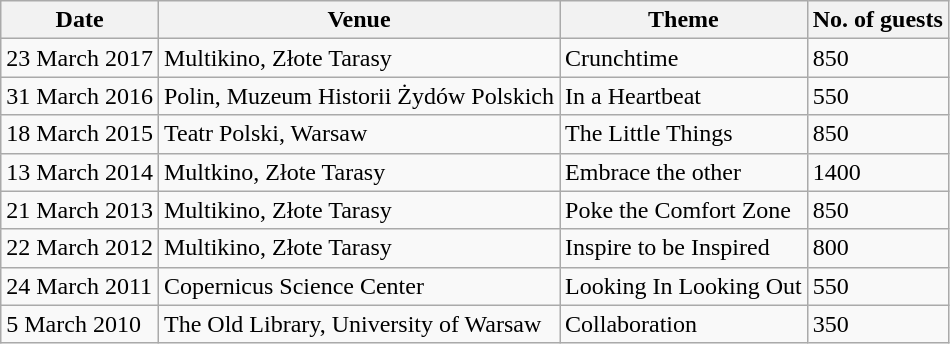<table class="wikitable">
<tr>
<th>Date</th>
<th>Venue</th>
<th>Theme</th>
<th>No. of guests</th>
</tr>
<tr>
<td>23 March 2017</td>
<td>Multikino, Złote Tarasy</td>
<td>Crunchtime</td>
<td>850</td>
</tr>
<tr>
<td>31 March 2016</td>
<td>Polin, Muzeum Historii Żydów Polskich</td>
<td>In a Heartbeat</td>
<td>550</td>
</tr>
<tr>
<td>18 March 2015</td>
<td>Teatr Polski, Warsaw</td>
<td>The Little Things</td>
<td>850</td>
</tr>
<tr>
<td>13 March 2014</td>
<td>Multkino, Złote Tarasy</td>
<td>Embrace the other</td>
<td>1400</td>
</tr>
<tr>
<td>21 March 2013</td>
<td>Multikino, Złote Tarasy</td>
<td>Poke the Comfort Zone</td>
<td>850</td>
</tr>
<tr>
<td>22 March 2012</td>
<td>Multikino, Złote Tarasy</td>
<td>Inspire to be Inspired</td>
<td>800</td>
</tr>
<tr>
<td>24 March 2011</td>
<td>Copernicus Science Center</td>
<td>Looking In Looking Out</td>
<td>550</td>
</tr>
<tr>
<td>5 March 2010</td>
<td>The Old Library, University of Warsaw</td>
<td>Collaboration</td>
<td>350</td>
</tr>
</table>
